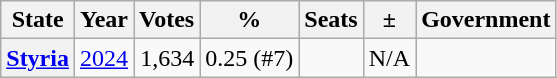<table class="wikitable sortable" style="text-align:right">
<tr>
<th>State</th>
<th>Year</th>
<th>Votes</th>
<th>%</th>
<th>Seats</th>
<th>±</th>
<th>Government</th>
</tr>
<tr>
<th><a href='#'>Styria</a></th>
<td align="center"><a href='#'>2024</a></td>
<td>1,634</td>
<td>0.25 (#7)</td>
<td></td>
<td data-sort-value="0">N/A</td>
<td></td>
</tr>
</table>
